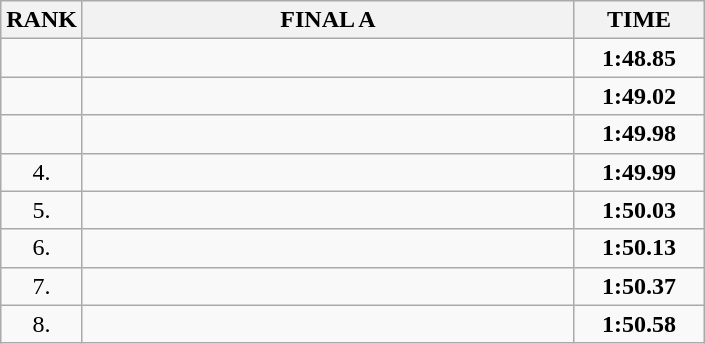<table class="wikitable">
<tr>
<th>RANK</th>
<th style="width: 20em">FINAL A</th>
<th style="width: 5em">TIME</th>
</tr>
<tr>
<td align="center"></td>
<td></td>
<td align="center"><strong>1:48.85</strong></td>
</tr>
<tr>
<td align="center"></td>
<td></td>
<td align="center"><strong>1:49.02</strong></td>
</tr>
<tr>
<td align="center"></td>
<td></td>
<td align="center"><strong>1:49.98</strong></td>
</tr>
<tr>
<td align="center">4.</td>
<td></td>
<td align="center"><strong>1:49.99</strong></td>
</tr>
<tr>
<td align="center">5.</td>
<td></td>
<td align="center"><strong>1:50.03</strong></td>
</tr>
<tr>
<td align="center">6.</td>
<td></td>
<td align="center"><strong>1:50.13</strong></td>
</tr>
<tr>
<td align="center">7.</td>
<td></td>
<td align="center"><strong>1:50.37</strong></td>
</tr>
<tr>
<td align="center">8.</td>
<td></td>
<td align="center"><strong>1:50.58</strong></td>
</tr>
</table>
